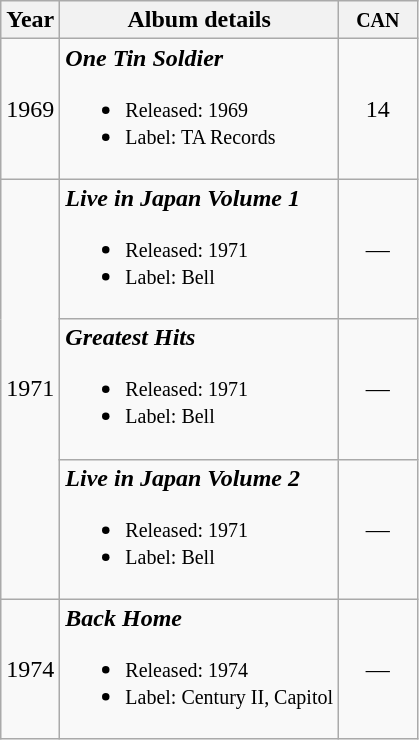<table class="wikitable">
<tr>
<th>Year</th>
<th>Album details</th>
<th style="width:45px;"><small>CAN</small></th>
</tr>
<tr>
<td>1969</td>
<td><strong><em>One Tin Soldier</em></strong><br><ul><li><small>Released: 1969</small></li><li><small>Label: TA Records</small></li></ul></td>
<td style="text-align:center;">14</td>
</tr>
<tr>
<td rowspan="3">1971</td>
<td><strong><em>Live in Japan Volume 1</em></strong><br><ul><li><small>Released: 1971</small></li><li><small>Label: Bell</small></li></ul></td>
<td style="text-align:center;">—</td>
</tr>
<tr>
<td><strong><em>Greatest Hits</em></strong><br><ul><li><small>Released: 1971</small></li><li><small>Label: Bell</small></li></ul></td>
<td style="text-align:center;">—</td>
</tr>
<tr>
<td><strong><em>Live in Japan Volume 2</em></strong><br><ul><li><small>Released: 1971</small></li><li><small>Label: Bell</small></li></ul></td>
<td style="text-align:center;">—</td>
</tr>
<tr>
<td>1974</td>
<td><strong><em>Back Home</em></strong><br><ul><li><small>Released: 1974</small></li><li><small>Label: Century II, Capitol</small></li></ul></td>
<td style="text-align:center;">—</td>
</tr>
</table>
